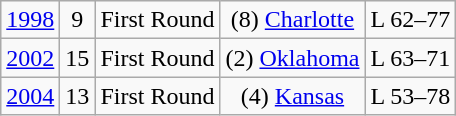<table class="wikitable">
<tr align="center">
<td><a href='#'>1998</a></td>
<td>9</td>
<td>First Round</td>
<td>(8) <a href='#'>Charlotte</a></td>
<td>L 62–77</td>
</tr>
<tr align="center">
<td><a href='#'>2002</a></td>
<td>15</td>
<td>First Round</td>
<td>(2) <a href='#'>Oklahoma</a></td>
<td>L 63–71</td>
</tr>
<tr align="center">
<td><a href='#'>2004</a></td>
<td>13</td>
<td>First Round</td>
<td>(4) <a href='#'>Kansas</a></td>
<td>L 53–78</td>
</tr>
</table>
